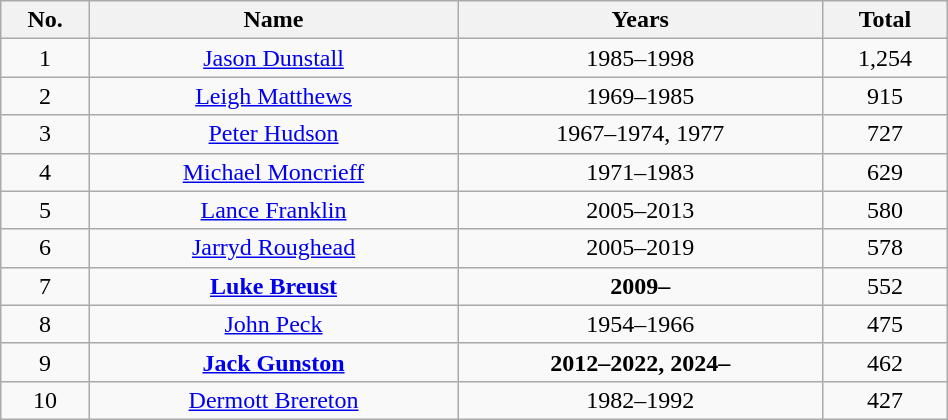<table class="wikitable" style=text-align:center;width:50%>
<tr>
<th>No.</th>
<th>Name</th>
<th>Years</th>
<th>Total</th>
</tr>
<tr>
<td>1</td>
<td><a href='#'>Jason Dunstall</a></td>
<td>1985–1998</td>
<td>1,254</td>
</tr>
<tr>
<td>2</td>
<td><a href='#'>Leigh Matthews</a></td>
<td>1969–1985</td>
<td>915</td>
</tr>
<tr>
<td>3</td>
<td><a href='#'>Peter Hudson</a></td>
<td>1967–1974, 1977</td>
<td>727</td>
</tr>
<tr>
<td>4</td>
<td><a href='#'>Michael Moncrieff</a></td>
<td>1971–1983</td>
<td>629</td>
</tr>
<tr>
<td>5</td>
<td><a href='#'>Lance Franklin</a></td>
<td>2005–2013</td>
<td>580</td>
</tr>
<tr>
<td>6</td>
<td><a href='#'>Jarryd Roughead</a></td>
<td>2005–2019</td>
<td>578</td>
</tr>
<tr>
<td>7</td>
<td><strong><a href='#'>Luke Breust</a></strong></td>
<td><strong>2009–</strong></td>
<td>552</td>
</tr>
<tr>
<td>8</td>
<td><a href='#'>John Peck</a></td>
<td>1954–1966</td>
<td>475</td>
</tr>
<tr>
<td>9</td>
<td><strong><a href='#'>Jack Gunston</a></strong></td>
<td><strong>2012–2022, 2024–</strong></td>
<td>462</td>
</tr>
<tr>
<td>10</td>
<td><a href='#'>Dermott Brereton</a></td>
<td>1982–1992</td>
<td>427</td>
</tr>
</table>
